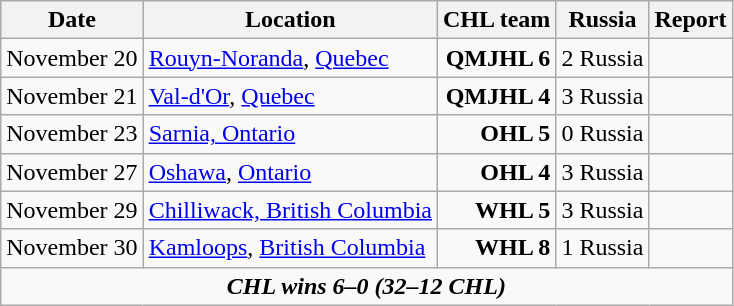<table class="wikitable">
<tr>
<th>Date</th>
<th>Location</th>
<th>CHL team</th>
<th>Russia</th>
<th>Report</th>
</tr>
<tr>
<td>November 20</td>
<td><a href='#'>Rouyn-Noranda</a>, <a href='#'>Quebec</a></td>
<td align="right"><strong>QMJHL 6</strong></td>
<td>2 Russia</td>
<td></td>
</tr>
<tr>
<td>November 21</td>
<td><a href='#'>Val-d'Or</a>, <a href='#'>Quebec</a></td>
<td align="right"><strong>QMJHL 4</strong></td>
<td>3 Russia</td>
<td></td>
</tr>
<tr>
<td>November 23</td>
<td><a href='#'>Sarnia, Ontario</a></td>
<td align="right"><strong>OHL 5</strong></td>
<td>0 Russia</td>
<td></td>
</tr>
<tr>
<td>November 27</td>
<td><a href='#'>Oshawa</a>, <a href='#'>Ontario</a></td>
<td align="right"><strong>OHL 4</strong></td>
<td>3 Russia</td>
<td></td>
</tr>
<tr>
<td>November 29</td>
<td><a href='#'>Chilliwack, British Columbia</a></td>
<td align="right"><strong>WHL 5</strong></td>
<td>3 Russia</td>
<td></td>
</tr>
<tr>
<td>November 30</td>
<td><a href='#'>Kamloops</a>, <a href='#'>British Columbia</a></td>
<td align="right"><strong>WHL 8</strong></td>
<td>1 Russia</td>
<td></td>
</tr>
<tr align="center">
<td colspan="5"><strong><em>CHL wins 6–0 (32–12 CHL)</em></strong></td>
</tr>
</table>
